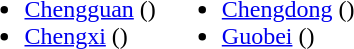<table>
<tr>
<td valign="top"><br><ul><li><a href='#'>Chengguan</a> ()</li><li><a href='#'>Chengxi</a> ()</li></ul></td>
<td valign="top"><br><ul><li><a href='#'>Chengdong</a> ()</li><li><a href='#'>Guobei</a> ()</li></ul></td>
</tr>
</table>
